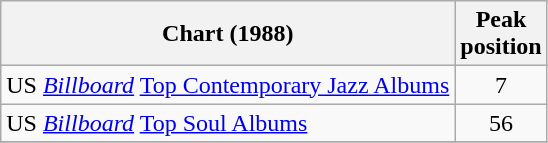<table class="wikitable">
<tr>
<th>Chart (1988)</th>
<th>Peak<br>position</th>
</tr>
<tr>
<td>US <em><a href='#'>Billboard</a></em> <a href='#'>Top Contemporary Jazz Albums</a></td>
<td align=center>7</td>
</tr>
<tr>
<td>US <em><a href='#'>Billboard</a></em> <a href='#'>Top Soul Albums</a></td>
<td align=center>56</td>
</tr>
<tr>
</tr>
</table>
